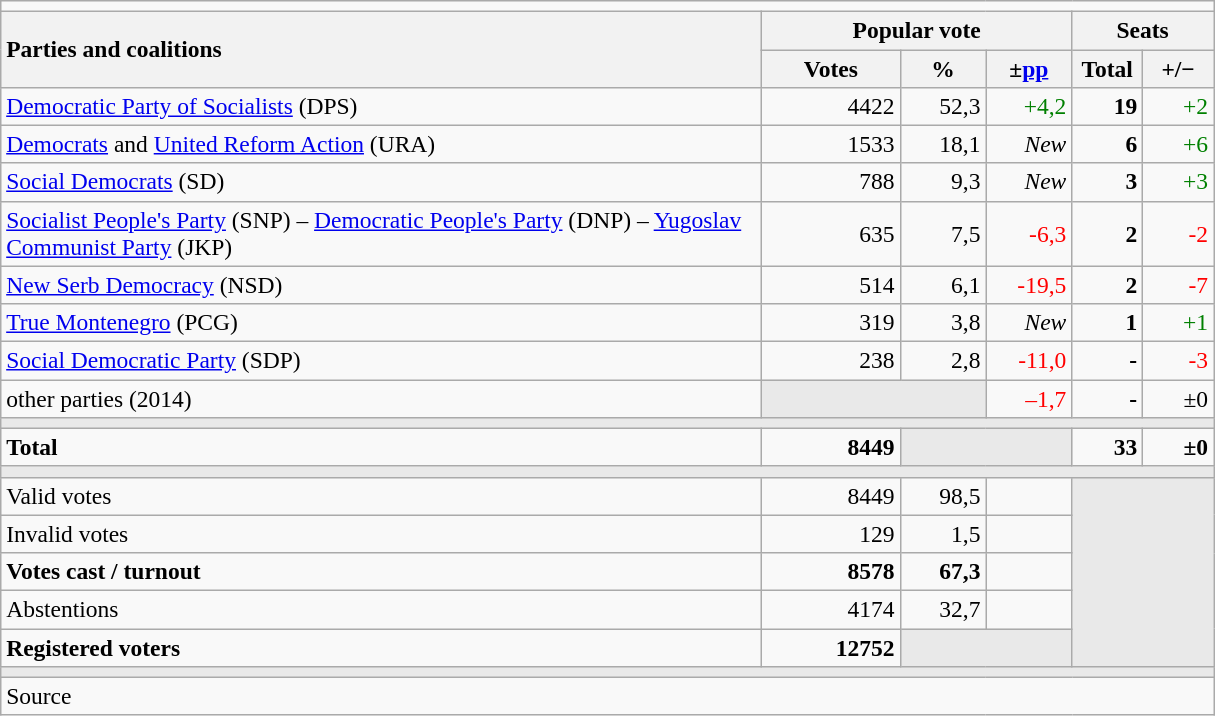<table class="wikitable" style="text-align:right; font-size:98%; margin-bottom:0">
<tr>
<td colspan="6"></td>
</tr>
<tr>
<th style="text-align:left;" rowspan="2" width="500">Parties and coalitions</th>
<th colspan="3">Popular vote</th>
<th colspan="2">Seats</th>
</tr>
<tr>
<th width="85">Votes</th>
<th width="50">%</th>
<th width="50">±<a href='#'>pp</a></th>
<th width="40">Total</th>
<th width="40">+/−</th>
</tr>
<tr>
<td align="left"><a href='#'>Democratic Party of Socialists</a> (DPS)</td>
<td>4422</td>
<td>52,3</td>
<td style="color:green;">+4,2</td>
<td><strong>19</strong></td>
<td style="color:green;">+2</td>
</tr>
<tr>
<td align="left"><a href='#'>Democrats</a> and <a href='#'>United Reform Action</a> (URA)</td>
<td>1533</td>
<td>18,1</td>
<td><em>New</em></td>
<td><strong>6</strong></td>
<td style="color:green;">+6</td>
</tr>
<tr>
<td align="left"><a href='#'>Social Democrats</a> (SD)</td>
<td>788</td>
<td>9,3</td>
<td><em>New</em></td>
<td><strong>3</strong></td>
<td style="color:green;">+3</td>
</tr>
<tr>
<td align="left"><a href='#'>Socialist People's Party</a> (SNP) – <a href='#'>Democratic People's Party</a> (DNP) – <a href='#'>Yugoslav Communist Party</a> (JKP)</td>
<td>635</td>
<td>7,5</td>
<td style="color:red;">-6,3</td>
<td><strong>2</strong></td>
<td style="color:red;">-2</td>
</tr>
<tr>
<td align="left"><a href='#'>New Serb Democracy</a> (NSD)</td>
<td>514</td>
<td>6,1</td>
<td style="color:red;">-19,5</td>
<td><strong>2</strong></td>
<td style="color:red;">-7</td>
</tr>
<tr>
<td align="left"><a href='#'>True Montenegro</a> (PCG)</td>
<td>319</td>
<td>3,8</td>
<td><em>New</em></td>
<td><strong>1</strong></td>
<td style="color:green;">+1</td>
</tr>
<tr>
<td align="left"><a href='#'>Social Democratic Party</a> (SDP)</td>
<td>238</td>
<td>2,8</td>
<td style="color:red;">-11,0</td>
<td><strong>-</strong></td>
<td style="color:red;">-3</td>
</tr>
<tr>
<td align="left">other parties (2014)</td>
<td bgcolor="#E9E9E9" colspan="2"></td>
<td style="color:red;">–1,7</td>
<td><strong>-</strong></td>
<td>±0</td>
</tr>
<tr>
<td colspan="6" bgcolor="#E9E9E9"></td>
</tr>
<tr style="font-weight:bold;">
<td align="left" width="500">Total</td>
<td>8449</td>
<td bgcolor="#E9E9E9" colspan="2"></td>
<td width="40">33</td>
<td>±0</td>
</tr>
<tr>
<td colspan="6" bgcolor="#E9E9E9"></td>
</tr>
<tr>
<td align="left">Valid votes</td>
<td>8449</td>
<td>98,5</td>
<td style="color:green;"></td>
<td bgcolor="#E9E9E9" colspan="2" rowspan="5"></td>
</tr>
<tr>
<td align="left">Invalid votes</td>
<td>129</td>
<td>1,5</td>
<td style="color:red;"></td>
</tr>
<tr style="font-weight:bold;">
<td align="left">Votes cast / turnout</td>
<td>8578</td>
<td>67,3</td>
<td style="color:green;"></td>
</tr>
<tr>
<td align="left">Abstentions</td>
<td>4174</td>
<td>32,7</td>
<td style="color:red;"></td>
</tr>
<tr style="font-weight:bold;">
<td align="left">Registered voters</td>
<td>12752</td>
<td bgcolor="#E9E9E9" colspan="2"></td>
</tr>
<tr>
<td colspan="6" bgcolor="#E9E9E9"></td>
</tr>
<tr>
<td align="left" colspan="6">Source</td>
</tr>
</table>
